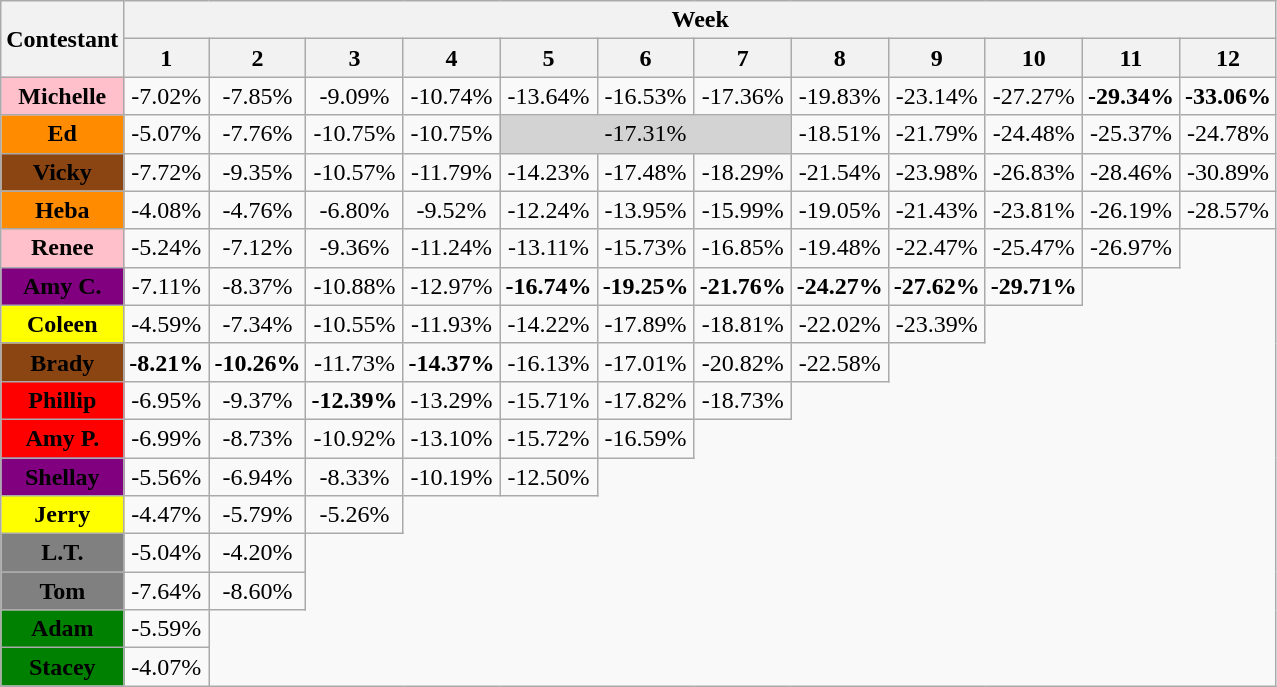<table class="wikitable" align="center" style="text-align:center">
<tr>
<th rowspan="2">Contestant</th>
<th colspan="12">Week</th>
</tr>
<tr>
<th>1</th>
<th>2</th>
<th>3</th>
<th>4</th>
<th>5</th>
<th>6</th>
<th>7</th>
<th>8</th>
<th>9</th>
<th>10</th>
<th>11</th>
<th>12</th>
</tr>
<tr>
<td bgcolor="pink"><strong>Michelle</strong></td>
<td>-7.02%</td>
<td>-7.85%</td>
<td>-9.09%</td>
<td>-10.74%</td>
<td>-13.64%</td>
<td>-16.53%</td>
<td>-17.36%</td>
<td>-19.83%</td>
<td>-23.14%</td>
<td>-27.27%</td>
<td><strong>-29.34%</strong></td>
<td><strong>-33.06%</strong></td>
</tr>
<tr>
<td bgcolor="darkorange"><strong>Ed</strong></td>
<td>-5.07%</td>
<td>-7.76%</td>
<td>-10.75%</td>
<td>-10.75%</td>
<td colspan="3" bgcolor="lightgrey">-17.31%</td>
<td>-18.51%</td>
<td>-21.79%</td>
<td>-24.48%</td>
<td>-25.37%</td>
<td>-24.78%</td>
</tr>
<tr>
<td bgcolor="saddlebrown"><span><strong>Vicky</strong></span></td>
<td>-7.72%</td>
<td>-9.35%</td>
<td>-10.57%</td>
<td>-11.79%</td>
<td>-14.23%</td>
<td>-17.48%</td>
<td>-18.29%</td>
<td>-21.54%</td>
<td>-23.98%</td>
<td>-26.83%</td>
<td>-28.46%</td>
<td>-30.89%</td>
</tr>
<tr>
<td bgcolor="darkorange"><strong>Heba</strong></td>
<td>-4.08%</td>
<td>-4.76%</td>
<td>-6.80%</td>
<td>-9.52%</td>
<td>-12.24%</td>
<td>-13.95%</td>
<td>-15.99%</td>
<td>-19.05%</td>
<td>-21.43%</td>
<td>-23.81%</td>
<td>-26.19%</td>
<td>-28.57%</td>
</tr>
<tr>
<td bgcolor="pink"><strong>Renee</strong></td>
<td>-5.24%</td>
<td>-7.12%</td>
<td>-9.36%</td>
<td>-11.24%</td>
<td>-13.11%</td>
<td>-15.73%</td>
<td>-16.85%</td>
<td>-19.48%</td>
<td>-22.47%</td>
<td>-25.47%</td>
<td>-26.97%</td>
</tr>
<tr>
<td bgcolor="purple"><span><strong>Amy C.</strong></span></td>
<td>-7.11%</td>
<td>-8.37%</td>
<td>-10.88%</td>
<td>-12.97%</td>
<td><strong>-16.74%</strong></td>
<td><strong>-19.25%</strong></td>
<td><strong>-21.76%</strong></td>
<td><strong>-24.27%</strong></td>
<td><strong>-27.62%</strong></td>
<td><strong>-29.71%</strong></td>
</tr>
<tr>
<td bgcolor="yellow"><strong>Coleen</strong></td>
<td>-4.59%</td>
<td>-7.34%</td>
<td>-10.55%</td>
<td>-11.93%</td>
<td>-14.22%</td>
<td>-17.89%</td>
<td>-18.81%</td>
<td>-22.02%</td>
<td>-23.39%</td>
</tr>
<tr>
<td bgcolor="saddlebrown"><span><strong>Brady</strong></span></td>
<td><strong>-8.21%</strong></td>
<td><strong>-10.26%</strong></td>
<td>-11.73%</td>
<td><strong>-14.37%</strong></td>
<td>-16.13%</td>
<td>-17.01%</td>
<td>-20.82%</td>
<td>-22.58%</td>
</tr>
<tr>
<td bgcolor="red"><span><strong>Phillip</strong></span></td>
<td>-6.95%</td>
<td>-9.37%</td>
<td><strong>-12.39%</strong></td>
<td>-13.29%</td>
<td>-15.71%</td>
<td>-17.82%</td>
<td>-18.73%</td>
</tr>
<tr>
<td bgcolor="red"><span><strong>Amy P.</strong></span></td>
<td>-6.99%</td>
<td>-8.73%</td>
<td>-10.92%</td>
<td>-13.10%</td>
<td>-15.72%</td>
<td>-16.59%</td>
</tr>
<tr>
<td bgcolor="purple"><span><strong>Shellay</strong></span></td>
<td>-5.56%</td>
<td>-6.94%</td>
<td>-8.33%</td>
<td>-10.19%</td>
<td>-12.50%</td>
</tr>
<tr>
<td bgcolor="yellow"><strong>Jerry</strong></td>
<td>-4.47%</td>
<td>-5.79%</td>
<td>-5.26%</td>
</tr>
<tr>
<td bgcolor="gray"><strong>L.T.</strong></td>
<td>-5.04%</td>
<td>-4.20%</td>
</tr>
<tr>
<td bgcolor="gray"><strong>Tom</strong></td>
<td>-7.64%</td>
<td>-8.60%</td>
</tr>
<tr>
<td bgcolor="green"><span><strong>Adam</strong></span></td>
<td>-5.59%</td>
</tr>
<tr>
<td bgcolor="green"><span><strong>Stacey</strong></span></td>
<td>-4.07%</td>
</tr>
</table>
